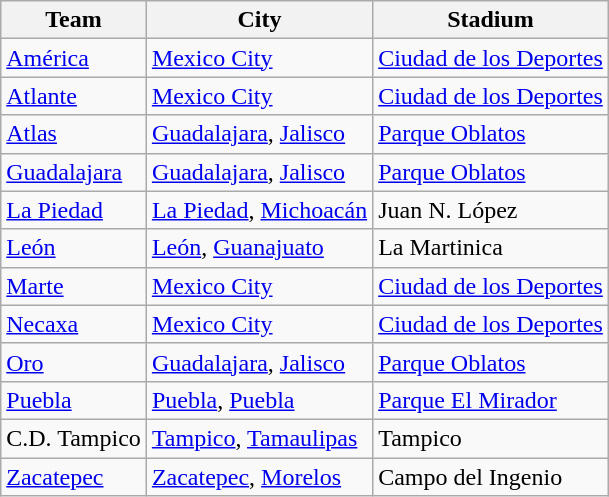<table class="wikitable" class="toccolours sortable">
<tr>
<th>Team</th>
<th>City</th>
<th>Stadium</th>
</tr>
<tr>
<td><a href='#'>América</a></td>
<td><a href='#'>Mexico City</a></td>
<td><a href='#'>Ciudad de los Deportes</a></td>
</tr>
<tr>
<td><a href='#'>Atlante</a></td>
<td><a href='#'>Mexico City</a></td>
<td><a href='#'>Ciudad de los Deportes</a></td>
</tr>
<tr>
<td><a href='#'>Atlas</a></td>
<td><a href='#'>Guadalajara</a>, <a href='#'>Jalisco</a></td>
<td><a href='#'>Parque Oblatos</a></td>
</tr>
<tr>
<td><a href='#'>Guadalajara</a></td>
<td><a href='#'>Guadalajara</a>, <a href='#'>Jalisco</a></td>
<td><a href='#'>Parque Oblatos</a></td>
</tr>
<tr>
<td><a href='#'>La Piedad</a></td>
<td><a href='#'>La Piedad</a>, <a href='#'>Michoacán</a></td>
<td>Juan N. López</td>
</tr>
<tr>
<td><a href='#'>León</a></td>
<td><a href='#'>León</a>, <a href='#'>Guanajuato</a></td>
<td>La Martinica</td>
</tr>
<tr>
<td><a href='#'>Marte</a></td>
<td><a href='#'>Mexico City</a></td>
<td><a href='#'>Ciudad de los Deportes</a></td>
</tr>
<tr>
<td><a href='#'>Necaxa</a></td>
<td><a href='#'>Mexico City</a></td>
<td><a href='#'>Ciudad de los Deportes</a></td>
</tr>
<tr>
<td><a href='#'>Oro</a></td>
<td><a href='#'>Guadalajara</a>, <a href='#'>Jalisco</a></td>
<td><a href='#'>Parque Oblatos</a></td>
</tr>
<tr>
<td><a href='#'>Puebla</a></td>
<td><a href='#'>Puebla</a>, <a href='#'>Puebla</a></td>
<td><a href='#'>Parque El Mirador</a></td>
</tr>
<tr>
<td>C.D. Tampico</td>
<td><a href='#'>Tampico</a>, <a href='#'>Tamaulipas</a></td>
<td>Tampico</td>
</tr>
<tr>
<td><a href='#'>Zacatepec</a></td>
<td><a href='#'>Zacatepec</a>, <a href='#'>Morelos</a></td>
<td>Campo del Ingenio</td>
</tr>
</table>
